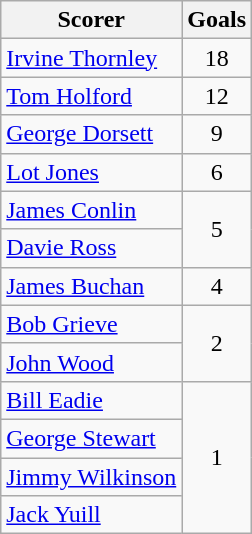<table class="wikitable">
<tr>
<th>Scorer</th>
<th>Goals</th>
</tr>
<tr>
<td> <a href='#'>Irvine Thornley</a></td>
<td align=center>18</td>
</tr>
<tr>
<td> <a href='#'>Tom Holford</a></td>
<td align=center>12</td>
</tr>
<tr>
<td> <a href='#'>George Dorsett</a></td>
<td align=center>9</td>
</tr>
<tr>
<td> <a href='#'>Lot Jones</a></td>
<td align=center>6</td>
</tr>
<tr>
<td> <a href='#'>James Conlin</a></td>
<td rowspan="2" align=center>5</td>
</tr>
<tr>
<td> <a href='#'>Davie Ross</a></td>
</tr>
<tr>
<td> <a href='#'>James Buchan</a></td>
<td align=center>4</td>
</tr>
<tr>
<td> <a href='#'>Bob Grieve</a></td>
<td rowspan="2" align=center>2</td>
</tr>
<tr>
<td> <a href='#'>John Wood</a></td>
</tr>
<tr>
<td> <a href='#'>Bill Eadie</a></td>
<td rowspan="4" align=center>1</td>
</tr>
<tr>
<td> <a href='#'>George Stewart</a></td>
</tr>
<tr>
<td> <a href='#'>Jimmy Wilkinson</a></td>
</tr>
<tr>
<td> <a href='#'>Jack Yuill</a></td>
</tr>
</table>
